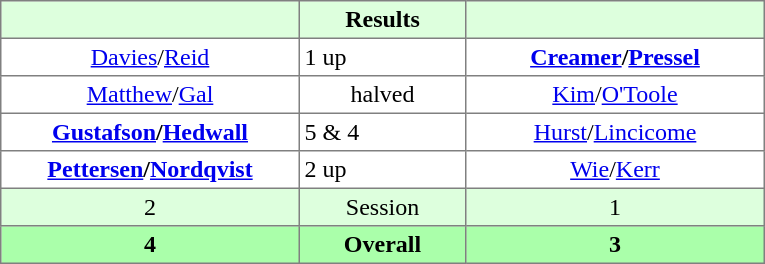<table border="1" cellpadding="3" style="border-collapse:collapse; text-align:center;">
<tr style="background:#dfd;">
<th style="width:12em;"></th>
<th style="width:6.5em;">Results</th>
<th style="width:12em;"></th>
</tr>
<tr>
<td><a href='#'>Davies</a>/<a href='#'>Reid</a></td>
<td align=left> 1 up</td>
<td><strong><a href='#'>Creamer</a>/<a href='#'>Pressel</a></strong></td>
</tr>
<tr>
<td><a href='#'>Matthew</a>/<a href='#'>Gal</a></td>
<td>halved</td>
<td><a href='#'>Kim</a>/<a href='#'>O'Toole</a></td>
</tr>
<tr>
<td><strong><a href='#'>Gustafson</a>/<a href='#'>Hedwall</a></strong></td>
<td align=left> 5 & 4</td>
<td><a href='#'>Hurst</a>/<a href='#'>Lincicome</a></td>
</tr>
<tr>
<td><strong><a href='#'>Pettersen</a>/<a href='#'>Nordqvist</a></strong></td>
<td align=left> 2 up</td>
<td><a href='#'>Wie</a>/<a href='#'>Kerr</a></td>
</tr>
<tr style="background:#dfd;">
<td>2</td>
<td>Session</td>
<td>1</td>
</tr>
<tr style="background:#afa;">
<th>4</th>
<th>Overall</th>
<th>3</th>
</tr>
</table>
